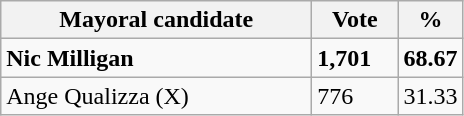<table class="wikitable">
<tr>
<th width="200px">Mayoral candidate</th>
<th width="50px">Vote</th>
<th width="30px">%</th>
</tr>
<tr>
<td><strong>Nic Milligan</strong> </td>
<td><strong>1,701</strong></td>
<td><strong>68.67</strong></td>
</tr>
<tr>
<td>Ange Qualizza (X)</td>
<td>776</td>
<td>31.33</td>
</tr>
</table>
